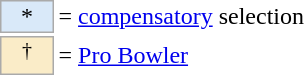<table border=0 cellspacing="0" cellpadding="8">
<tr>
<td><br><table style="margin: 0.75em 0 0 0.5em;">
<tr>
<td style="background-color:#d9e9f9; border:1px solid #aaaaaa; width:2em;" align=center>*</td>
<td>= <a href='#'>compensatory</a> selection</td>
<td></td>
</tr>
<tr>
<td style="background-color:#faecc8; border:1px solid #aaaaaa; width:2em;" align=center><sup>†</sup></td>
<td>= <a href='#'>Pro Bowler</a></td>
</tr>
</table>
</td>
<td cellspacing="2"><br></td>
</tr>
</table>
